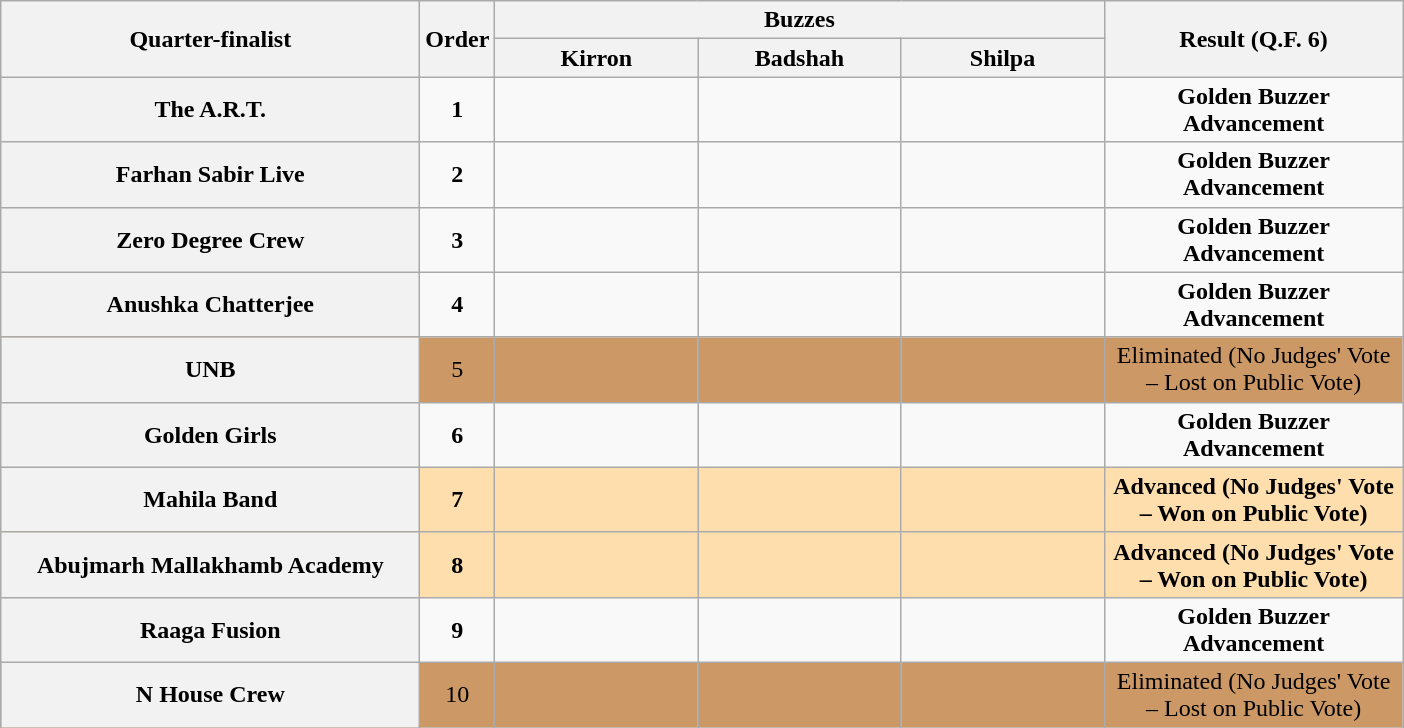<table class="wikitable plainrowheaders sortable" style="text-align:center;">
<tr>
<th rowspan="2" class="unsortable" scope="col" style="width:17em;">Quarter-finalist</th>
<th rowspan="2" scope="col" style="width:1em;">Order</th>
<th colspan="3" class="unsortable" scope="col" style="width:24em;">Buzzes</th>
<th rowspan="2" class="sortable" scope="col" style="width:12em;">Result (Q.F. 6)</th>
</tr>
<tr>
<th class="unsortable" scope="col" style="width:8em;">Kirron</th>
<th class="unsortable" scope="col" style="width:8em;">Badshah</th>
<th class="unsortable" scope="col" style="width:8em;">Shilpa</th>
</tr>
<tr>
<th scope="row"><strong>The A.R.T.</strong></th>
<td><strong>1</strong></td>
<td style="text-align:center;"></td>
<td style="text-align:center;"></td>
<td><strong></strong></td>
<td><strong>Golden Buzzer Advancement</strong></td>
</tr>
<tr>
<th scope="row"><strong>Farhan Sabir Live</strong></th>
<td><strong>2</strong></td>
<td></td>
<td><strong></strong></td>
<td></td>
<td><strong>Golden Buzzer Advancement</strong></td>
</tr>
<tr>
<th scope="row"><strong>Zero Degree Crew</strong></th>
<td><strong>3</strong></td>
<td></td>
<td><strong></strong></td>
<td></td>
<td><strong>Golden Buzzer Advancement</strong></td>
</tr>
<tr>
<th scope="row"><strong>Anushka Chatterjee</strong></th>
<td><strong>4</strong></td>
<td></td>
<td></td>
<td><strong></strong></td>
<td><strong>Golden Buzzer Advancement</strong></td>
</tr>
<tr style="background:#c96;">
<th scope="row">UNB</th>
<td>5</td>
<td></td>
<td></td>
<td></td>
<td>Eliminated (No Judges' Vote – Lost on Public Vote)</td>
</tr>
<tr>
<th scope="row"><strong>Golden Girls</strong></th>
<td><strong>6</strong></td>
<td><strong></strong></td>
<td></td>
<td></td>
<td><strong>Golden Buzzer Advancement</strong></td>
</tr>
<tr style="background:NavajoWhite;">
<th scope="row"><strong>Mahila Band</strong></th>
<td><strong>7</strong></td>
<td></td>
<td></td>
<td></td>
<td><strong>Advanced (No Judges' Vote – Won on Public Vote)</strong></td>
</tr>
<tr style="background:NavajoWhite;">
<th scope="row"><strong>Abujmarh Mallakhamb Academy</strong></th>
<td><strong>8</strong></td>
<td></td>
<td></td>
<td></td>
<td><strong>Advanced (No Judges' Vote – Won on Public Vote)</strong></td>
</tr>
<tr>
<th scope="row"><strong>Raaga Fusion</strong></th>
<td><strong>9</strong></td>
<td><strong></strong></td>
<td></td>
<td></td>
<td><strong>Golden Buzzer Advancement</strong></td>
</tr>
<tr style="background:#c96;">
<th scope="row">N House Crew</th>
<td>10</td>
<td></td>
<td></td>
<td></td>
<td>Eliminated (No Judges' Vote – Lost on Public Vote)</td>
</tr>
</table>
